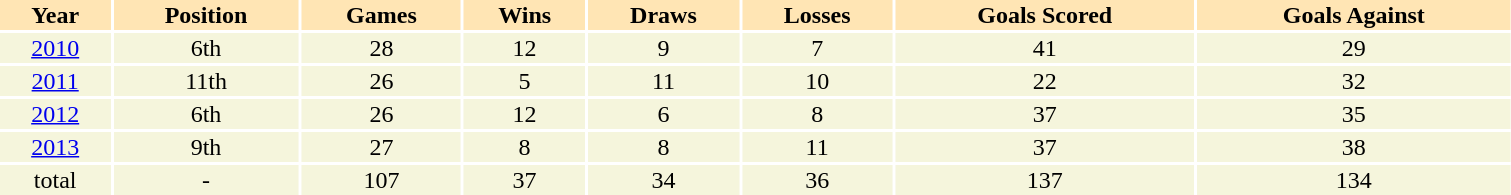<table width=80% style="text-align:center;">
<tr>
<th bgcolor=#ffe5b4>Year</th>
<th bgcolor=#ffe5b4>Position</th>
<th bgcolor=#ffe5b4>Games</th>
<th bgcolor=#ffe5b4>Wins</th>
<th bgcolor=#ffe5b4>Draws</th>
<th bgcolor=#ffe5b4>Losses</th>
<th bgcolor=#ffe5b4>Goals Scored</th>
<th bgcolor=#ffe5b4>Goals Against</th>
</tr>
<tr --- bgcolor=#f5f5dc>
<td><a href='#'>2010</a></td>
<td>6th</td>
<td>28</td>
<td>12</td>
<td>9</td>
<td>7</td>
<td>41</td>
<td>29</td>
</tr>
<tr --- bgcolor=#f5f5dc>
<td><a href='#'>2011</a></td>
<td>11th</td>
<td>26</td>
<td>5</td>
<td>11</td>
<td>10</td>
<td>22</td>
<td>32</td>
</tr>
<tr --- bgcolor=#f5f5dc>
<td><a href='#'>2012</a></td>
<td>6th</td>
<td>26</td>
<td>12</td>
<td>6</td>
<td>8</td>
<td>37</td>
<td>35</td>
</tr>
<tr --- bgcolor=#f5f5dc>
<td><a href='#'>2013</a></td>
<td>9th</td>
<td>27</td>
<td>8</td>
<td>8</td>
<td>11</td>
<td>37</td>
<td>38</td>
</tr>
<tr --- bgcolor=#f5f5dc>
<td>total</td>
<td>-</td>
<td>107</td>
<td>37</td>
<td>34</td>
<td>36</td>
<td>137</td>
<td>134</td>
</tr>
<tr --- bgcolor=#f5f5dc>
</tr>
</table>
